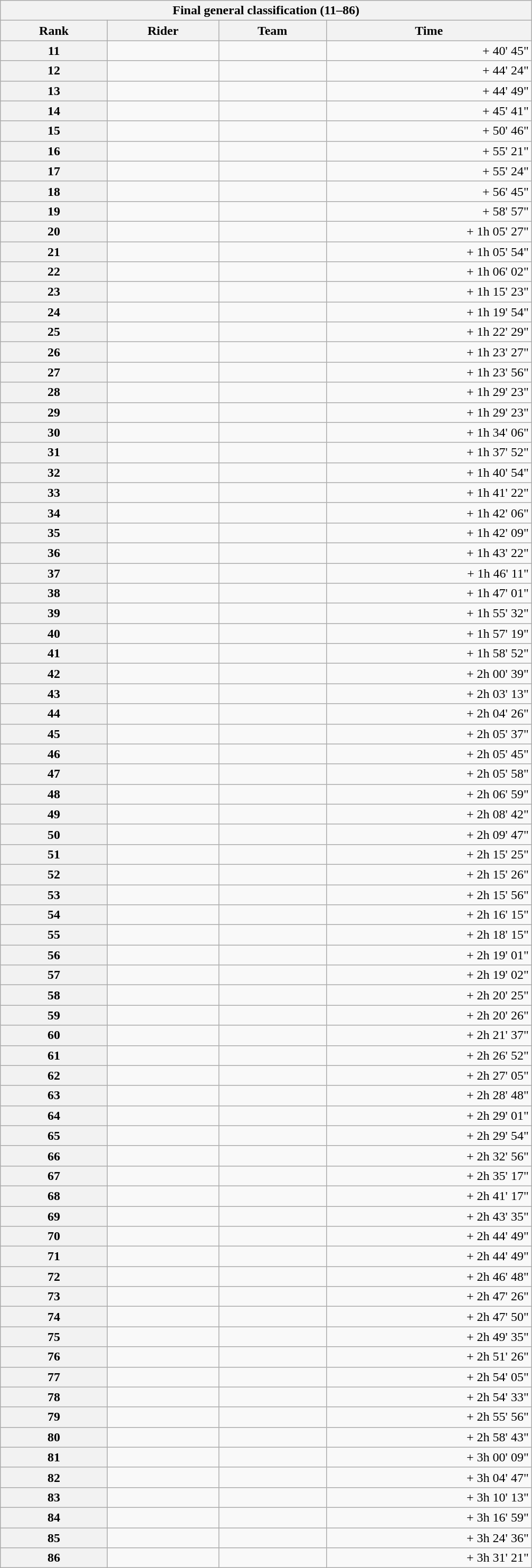<table class="collapsible collapsed wikitable" style="width:42em;margin-top:-1px;">
<tr>
<th scope="col" colspan="4">Final general classification (11–86)</th>
</tr>
<tr>
<th scope="col">Rank</th>
<th scope="col">Rider</th>
<th scope="col">Team</th>
<th scope="col">Time</th>
</tr>
<tr>
<th scope="row">11</th>
<td></td>
<td></td>
<td style="text-align:right;">+ 40' 45"</td>
</tr>
<tr>
<th scope="row">12</th>
<td></td>
<td></td>
<td style="text-align:right;">+ 44' 24"</td>
</tr>
<tr>
<th scope="row">13</th>
<td></td>
<td></td>
<td style="text-align:right;">+ 44' 49"</td>
</tr>
<tr>
<th scope="row">14</th>
<td></td>
<td></td>
<td style="text-align:right;">+ 45' 41"</td>
</tr>
<tr>
<th scope="row">15</th>
<td></td>
<td></td>
<td style="text-align:right;">+ 50' 46"</td>
</tr>
<tr>
<th scope="row">16</th>
<td></td>
<td></td>
<td style="text-align:right;">+ 55' 21"</td>
</tr>
<tr>
<th scope="row">17</th>
<td></td>
<td></td>
<td style="text-align:right;">+ 55' 24"</td>
</tr>
<tr>
<th scope="row">18</th>
<td></td>
<td></td>
<td style="text-align:right;">+ 56' 45"</td>
</tr>
<tr>
<th scope="row">19</th>
<td></td>
<td></td>
<td style="text-align:right;">+ 58' 57"</td>
</tr>
<tr>
<th scope="row">20</th>
<td></td>
<td></td>
<td style="text-align:right;">+ 1h 05' 27"</td>
</tr>
<tr>
<th scope="row">21</th>
<td></td>
<td></td>
<td style="text-align:right;">+ 1h 05' 54"</td>
</tr>
<tr>
<th scope="row">22</th>
<td></td>
<td></td>
<td style="text-align:right;">+ 1h 06' 02"</td>
</tr>
<tr>
<th scope="row">23</th>
<td></td>
<td></td>
<td style="text-align:right;">+ 1h 15' 23"</td>
</tr>
<tr>
<th scope="row">24</th>
<td></td>
<td></td>
<td style="text-align:right;">+ 1h 19' 54"</td>
</tr>
<tr>
<th scope="row">25</th>
<td></td>
<td></td>
<td style="text-align:right;">+ 1h 22' 29"</td>
</tr>
<tr>
<th scope="row">26</th>
<td></td>
<td></td>
<td style="text-align:right;">+ 1h 23' 27"</td>
</tr>
<tr>
<th scope="row">27</th>
<td></td>
<td></td>
<td style="text-align:right;">+ 1h 23' 56"</td>
</tr>
<tr>
<th scope="row">28</th>
<td></td>
<td></td>
<td style="text-align:right;">+ 1h 29' 23"</td>
</tr>
<tr>
<th scope="row">29</th>
<td></td>
<td></td>
<td style="text-align:right;">+ 1h 29' 23"</td>
</tr>
<tr>
<th scope="row">30</th>
<td></td>
<td></td>
<td style="text-align:right;">+ 1h 34' 06"</td>
</tr>
<tr>
<th scope="row">31</th>
<td></td>
<td></td>
<td style="text-align:right;">+ 1h 37' 52"</td>
</tr>
<tr>
<th scope="row">32</th>
<td></td>
<td></td>
<td style="text-align:right;">+ 1h 40' 54"</td>
</tr>
<tr>
<th scope="row">33</th>
<td></td>
<td></td>
<td style="text-align:right;">+ 1h 41' 22"</td>
</tr>
<tr>
<th scope="row">34</th>
<td></td>
<td></td>
<td style="text-align:right;">+ 1h 42' 06"</td>
</tr>
<tr>
<th scope="row">35</th>
<td></td>
<td></td>
<td style="text-align:right;">+ 1h 42' 09"</td>
</tr>
<tr>
<th scope="row">36</th>
<td></td>
<td></td>
<td style="text-align:right;">+ 1h 43' 22"</td>
</tr>
<tr>
<th scope="row">37</th>
<td></td>
<td></td>
<td style="text-align:right;">+ 1h 46' 11"</td>
</tr>
<tr>
<th scope="row">38</th>
<td></td>
<td></td>
<td style="text-align:right;">+ 1h 47' 01"</td>
</tr>
<tr>
<th scope="row">39</th>
<td></td>
<td></td>
<td style="text-align:right;">+ 1h 55' 32"</td>
</tr>
<tr>
<th scope="row">40</th>
<td></td>
<td></td>
<td style="text-align:right;">+ 1h 57' 19"</td>
</tr>
<tr>
<th scope="row">41</th>
<td></td>
<td></td>
<td style="text-align:right;">+ 1h 58' 52"</td>
</tr>
<tr>
<th scope="row">42</th>
<td></td>
<td></td>
<td style="text-align:right;">+ 2h 00' 39"</td>
</tr>
<tr>
<th scope="row">43</th>
<td></td>
<td></td>
<td style="text-align:right;">+ 2h 03' 13"</td>
</tr>
<tr>
<th scope="row">44</th>
<td></td>
<td></td>
<td style="text-align:right;">+ 2h 04' 26"</td>
</tr>
<tr>
<th scope="row">45</th>
<td></td>
<td></td>
<td style="text-align:right;">+ 2h 05' 37"</td>
</tr>
<tr>
<th scope="row">46</th>
<td></td>
<td></td>
<td style="text-align:right;">+ 2h 05' 45"</td>
</tr>
<tr>
<th scope="row">47</th>
<td></td>
<td></td>
<td style="text-align:right;">+ 2h 05' 58"</td>
</tr>
<tr>
<th scope="row">48</th>
<td></td>
<td></td>
<td style="text-align:right;">+ 2h 06' 59"</td>
</tr>
<tr>
<th scope="row">49</th>
<td></td>
<td></td>
<td style="text-align:right;">+ 2h 08' 42"</td>
</tr>
<tr>
<th scope="row">50</th>
<td></td>
<td></td>
<td style="text-align:right;">+ 2h 09' 47"</td>
</tr>
<tr>
<th scope="row">51</th>
<td></td>
<td></td>
<td style="text-align:right;">+ 2h 15' 25"</td>
</tr>
<tr>
<th scope="row">52</th>
<td></td>
<td></td>
<td style="text-align:right;">+ 2h 15' 26"</td>
</tr>
<tr>
<th scope="row">53</th>
<td></td>
<td></td>
<td style="text-align:right;">+ 2h 15' 56"</td>
</tr>
<tr>
<th scope="row">54</th>
<td></td>
<td></td>
<td style="text-align:right;">+ 2h 16' 15"</td>
</tr>
<tr>
<th scope="row">55</th>
<td></td>
<td></td>
<td style="text-align:right;">+ 2h 18' 15"</td>
</tr>
<tr>
<th scope="row">56</th>
<td></td>
<td></td>
<td style="text-align:right;">+ 2h 19' 01"</td>
</tr>
<tr>
<th scope="row">57</th>
<td></td>
<td></td>
<td style="text-align:right;">+ 2h 19' 02"</td>
</tr>
<tr>
<th scope="row">58</th>
<td></td>
<td></td>
<td style="text-align:right;">+ 2h 20' 25"</td>
</tr>
<tr>
<th scope="row">59</th>
<td></td>
<td></td>
<td style="text-align:right;">+ 2h 20' 26"</td>
</tr>
<tr>
<th scope="row">60</th>
<td></td>
<td></td>
<td style="text-align:right;">+ 2h 21' 37"</td>
</tr>
<tr>
<th scope="row">61</th>
<td></td>
<td></td>
<td style="text-align:right;">+ 2h 26' 52"</td>
</tr>
<tr>
<th scope="row">62</th>
<td></td>
<td></td>
<td style="text-align:right;">+ 2h 27' 05"</td>
</tr>
<tr>
<th scope="row">63</th>
<td></td>
<td></td>
<td style="text-align:right;">+ 2h 28' 48"</td>
</tr>
<tr>
<th scope="row">64</th>
<td></td>
<td></td>
<td style="text-align:right;">+ 2h 29' 01"</td>
</tr>
<tr>
<th scope="row">65</th>
<td></td>
<td></td>
<td style="text-align:right;">+ 2h 29' 54"</td>
</tr>
<tr>
<th scope="row">66</th>
<td></td>
<td></td>
<td style="text-align:right;">+ 2h 32' 56"</td>
</tr>
<tr>
<th scope="row">67</th>
<td></td>
<td></td>
<td style="text-align:right;">+ 2h 35' 17"</td>
</tr>
<tr>
<th scope="row">68</th>
<td></td>
<td></td>
<td style="text-align:right;">+ 2h 41' 17"</td>
</tr>
<tr>
<th scope="row">69</th>
<td></td>
<td></td>
<td style="text-align:right;">+ 2h 43' 35"</td>
</tr>
<tr>
<th scope="row">70</th>
<td></td>
<td></td>
<td style="text-align:right;">+ 2h 44' 49"</td>
</tr>
<tr>
<th scope="row">71</th>
<td></td>
<td></td>
<td style="text-align:right;">+ 2h 44' 49"</td>
</tr>
<tr>
<th scope="row">72</th>
<td></td>
<td></td>
<td style="text-align:right;">+ 2h 46' 48"</td>
</tr>
<tr>
<th scope="row">73</th>
<td></td>
<td></td>
<td style="text-align:right;">+ 2h 47' 26"</td>
</tr>
<tr>
<th scope="row">74</th>
<td></td>
<td></td>
<td style="text-align:right;">+ 2h 47' 50"</td>
</tr>
<tr>
<th scope="row">75</th>
<td></td>
<td></td>
<td style="text-align:right;">+ 2h 49' 35"</td>
</tr>
<tr>
<th scope="row">76</th>
<td></td>
<td></td>
<td style="text-align:right;">+ 2h 51' 26"</td>
</tr>
<tr>
<th scope="row">77</th>
<td></td>
<td></td>
<td style="text-align:right;">+ 2h 54' 05"</td>
</tr>
<tr>
<th scope="row">78</th>
<td></td>
<td></td>
<td style="text-align:right;">+ 2h 54' 33"</td>
</tr>
<tr>
<th scope="row">79</th>
<td> </td>
<td></td>
<td style="text-align:right;">+ 2h 55' 56"</td>
</tr>
<tr>
<th scope="row">80</th>
<td></td>
<td></td>
<td style="text-align:right;">+ 2h 58' 43"</td>
</tr>
<tr>
<th scope="row">81</th>
<td></td>
<td></td>
<td style="text-align:right;">+ 3h 00' 09"</td>
</tr>
<tr>
<th scope="row">82</th>
<td></td>
<td></td>
<td style="text-align:right;">+ 3h 04' 47"</td>
</tr>
<tr>
<th scope="row">83</th>
<td></td>
<td></td>
<td style="text-align:right;">+ 3h 10' 13"</td>
</tr>
<tr>
<th scope="row">84</th>
<td></td>
<td></td>
<td style="text-align:right;">+ 3h 16' 59"</td>
</tr>
<tr>
<th scope="row">85</th>
<td></td>
<td></td>
<td style="text-align:right;">+ 3h 24' 36"</td>
</tr>
<tr>
<th scope="row">86</th>
<td></td>
<td></td>
<td style="text-align:right;">+ 3h 31' 21"</td>
</tr>
</table>
